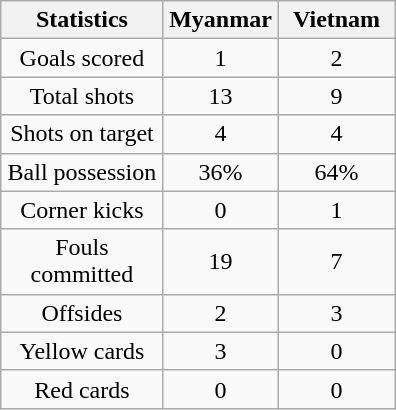<table class="wikitable" style="margin:1em auto; text-align:center;">
<tr>
<th scope=col width=100>Statistics</th>
<th scope=col width=70>Myanmar</th>
<th scope=col width=70>Vietnam</th>
</tr>
<tr>
<td>Goals scored</td>
<td>1</td>
<td>2</td>
</tr>
<tr>
<td>Total shots</td>
<td>13</td>
<td>9</td>
</tr>
<tr>
<td>Shots on target</td>
<td>4</td>
<td>4</td>
</tr>
<tr>
<td>Ball possession</td>
<td>36%</td>
<td>64%</td>
</tr>
<tr>
<td>Corner kicks</td>
<td>0</td>
<td>1</td>
</tr>
<tr>
<td>Fouls committed</td>
<td>19</td>
<td>7</td>
</tr>
<tr>
<td>Offsides</td>
<td>2</td>
<td>3</td>
</tr>
<tr>
<td>Yellow cards</td>
<td>3</td>
<td>0</td>
</tr>
<tr>
<td>Red cards</td>
<td>0</td>
<td>0</td>
</tr>
</table>
